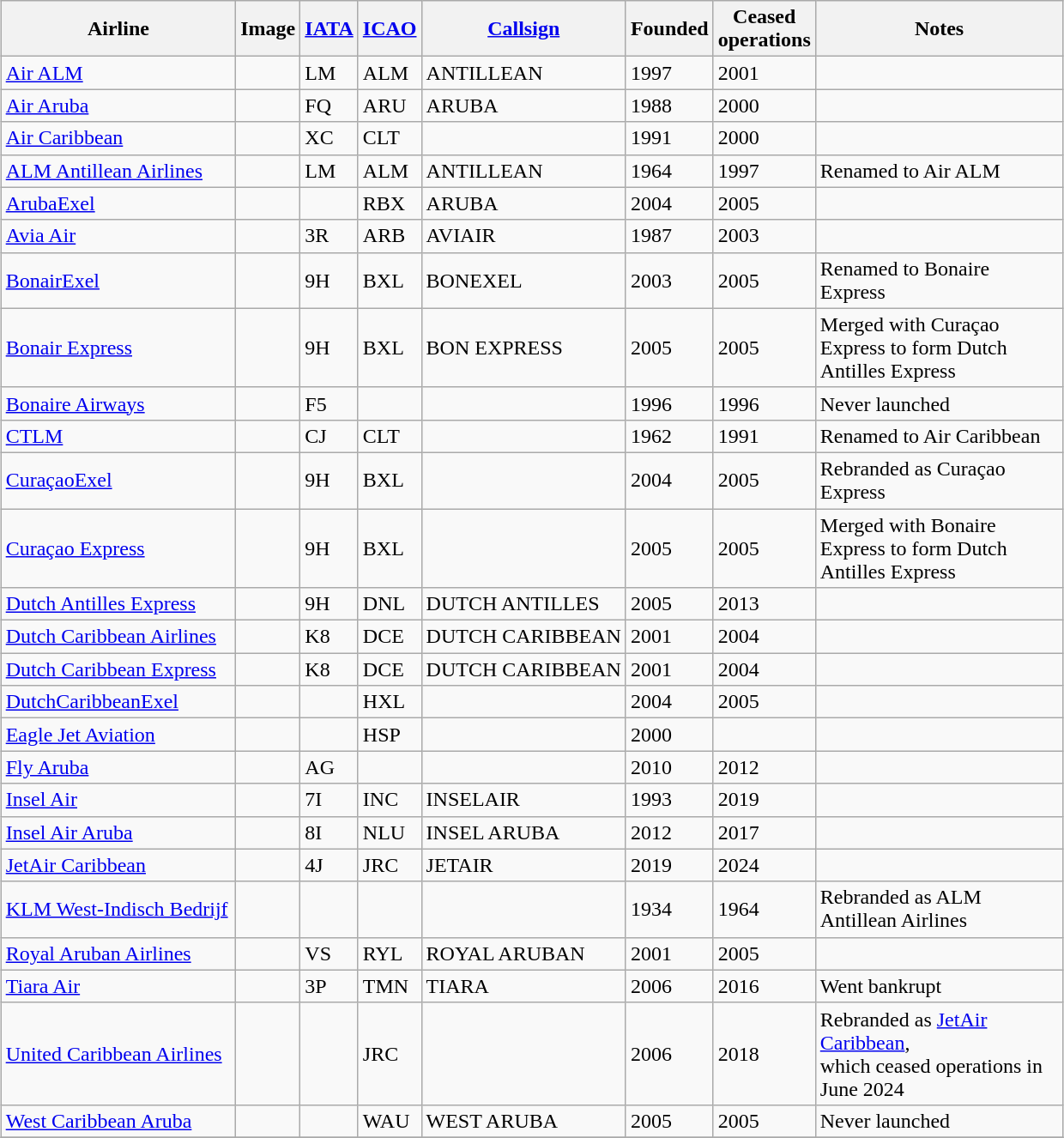<table class="wikitable sortable" style="border-collapse:collapse; margin:auto;" border="1" cellpadding="3">
<tr valign="middle">
<th style="width:175px;">Airline</th>
<th>Image</th>
<th><a href='#'>IATA</a></th>
<th><a href='#'>ICAO</a></th>
<th><a href='#'>Callsign</a></th>
<th>Founded</th>
<th>Ceased<br>operations</th>
<th style="width:185px;">Notes</th>
</tr>
<tr>
<td><a href='#'>Air ALM</a></td>
<td></td>
<td>LM</td>
<td>ALM</td>
<td>ANTILLEAN</td>
<td>1997</td>
<td>2001</td>
<td></td>
</tr>
<tr>
<td><a href='#'>Air Aruba</a></td>
<td></td>
<td>FQ</td>
<td>ARU</td>
<td>ARUBA</td>
<td>1988</td>
<td>2000</td>
<td></td>
</tr>
<tr>
<td><a href='#'>Air Caribbean</a></td>
<td></td>
<td>XC</td>
<td>CLT</td>
<td></td>
<td>1991</td>
<td>2000</td>
<td></td>
</tr>
<tr>
<td><a href='#'>ALM Antillean Airlines</a></td>
<td></td>
<td>LM</td>
<td>ALM</td>
<td>ANTILLEAN</td>
<td>1964</td>
<td>1997</td>
<td>Renamed to Air ALM</td>
</tr>
<tr>
<td><a href='#'>ArubaExel</a></td>
<td></td>
<td></td>
<td>RBX</td>
<td>ARUBA</td>
<td>2004</td>
<td>2005</td>
<td></td>
</tr>
<tr>
<td><a href='#'>Avia Air</a></td>
<td></td>
<td>3R</td>
<td>ARB</td>
<td>AVIAIR</td>
<td>1987</td>
<td>2003</td>
<td></td>
</tr>
<tr>
<td><a href='#'>BonairExel</a></td>
<td></td>
<td>9H</td>
<td>BXL</td>
<td>BONEXEL</td>
<td>2003</td>
<td>2005</td>
<td>Renamed to Bonaire Express</td>
</tr>
<tr>
<td><a href='#'>Bonair Express</a></td>
<td></td>
<td>9H</td>
<td>BXL</td>
<td>BON EXPRESS</td>
<td>2005</td>
<td>2005</td>
<td>Merged with Curaçao Express to form Dutch Antilles Express</td>
</tr>
<tr>
<td><a href='#'>Bonaire Airways</a></td>
<td></td>
<td>F5</td>
<td></td>
<td></td>
<td>1996</td>
<td>1996</td>
<td>Never launched</td>
</tr>
<tr>
<td><a href='#'>CTLM</a></td>
<td></td>
<td>CJ</td>
<td>CLT</td>
<td></td>
<td>1962</td>
<td>1991</td>
<td>Renamed to Air Caribbean</td>
</tr>
<tr>
<td><a href='#'>CuraçaoExel</a></td>
<td></td>
<td>9H</td>
<td>BXL</td>
<td></td>
<td>2004</td>
<td>2005</td>
<td>Rebranded as Curaçao Express</td>
</tr>
<tr>
<td><a href='#'>Curaçao Express</a></td>
<td></td>
<td>9H</td>
<td>BXL</td>
<td></td>
<td>2005</td>
<td>2005</td>
<td>Merged with Bonaire Express to form Dutch Antilles Express</td>
</tr>
<tr>
<td><a href='#'>Dutch Antilles Express</a></td>
<td></td>
<td>9H</td>
<td>DNL</td>
<td>DUTCH ANTILLES</td>
<td>2005</td>
<td>2013</td>
<td></td>
</tr>
<tr>
<td><a href='#'>Dutch Caribbean Airlines</a></td>
<td></td>
<td>K8</td>
<td>DCE</td>
<td>DUTCH CARIBBEAN</td>
<td>2001</td>
<td>2004</td>
<td></td>
</tr>
<tr>
<td><a href='#'>Dutch Caribbean Express</a></td>
<td></td>
<td>K8</td>
<td>DCE</td>
<td>DUTCH CARIBBEAN</td>
<td>2001</td>
<td>2004</td>
<td></td>
</tr>
<tr>
<td><a href='#'>DutchCaribbeanExel</a></td>
<td></td>
<td></td>
<td>HXL</td>
<td></td>
<td>2004</td>
<td>2005</td>
<td></td>
</tr>
<tr>
<td><a href='#'>Eagle Jet Aviation</a></td>
<td></td>
<td></td>
<td>HSP</td>
<td></td>
<td>2000</td>
<td></td>
<td></td>
</tr>
<tr>
<td><a href='#'>Fly Aruba</a></td>
<td></td>
<td>AG</td>
<td></td>
<td></td>
<td>2010</td>
<td>2012</td>
<td></td>
</tr>
<tr>
<td><a href='#'>Insel Air</a></td>
<td></td>
<td>7I</td>
<td>INC</td>
<td>INSELAIR</td>
<td>1993</td>
<td>2019</td>
<td></td>
</tr>
<tr>
<td><a href='#'>Insel Air Aruba</a></td>
<td></td>
<td>8I</td>
<td>NLU</td>
<td>INSEL ARUBA</td>
<td>2012</td>
<td>2017</td>
<td></td>
</tr>
<tr>
<td><a href='#'>JetAir Caribbean</a></td>
<td></td>
<td>4J</td>
<td>JRC</td>
<td>JETAIR</td>
<td>2019</td>
<td>2024</td>
<td></td>
</tr>
<tr>
<td><a href='#'>KLM West-Indisch Bedrijf</a></td>
<td></td>
<td></td>
<td></td>
<td></td>
<td>1934</td>
<td>1964</td>
<td>Rebranded as ALM Antillean Airlines</td>
</tr>
<tr>
<td><a href='#'>Royal Aruban Airlines</a></td>
<td></td>
<td>VS</td>
<td>RYL</td>
<td>ROYAL ARUBAN</td>
<td>2001</td>
<td>2005</td>
<td></td>
</tr>
<tr>
<td><a href='#'>Tiara Air</a></td>
<td></td>
<td>3P</td>
<td>TMN</td>
<td>TIARA</td>
<td>2006</td>
<td>2016</td>
<td>Went bankrupt</td>
</tr>
<tr>
<td><a href='#'>United Caribbean Airlines</a></td>
<td></td>
<td></td>
<td>JRC</td>
<td></td>
<td>2006</td>
<td>2018</td>
<td>Rebranded as <a href='#'>JetAir Caribbean</a>,<br>which ceased operations in June 2024</td>
</tr>
<tr>
<td><a href='#'>West Caribbean Aruba</a></td>
<td></td>
<td></td>
<td>WAU</td>
<td>WEST ARUBA</td>
<td>2005</td>
<td>2005</td>
<td>Never launched</td>
</tr>
<tr>
</tr>
</table>
